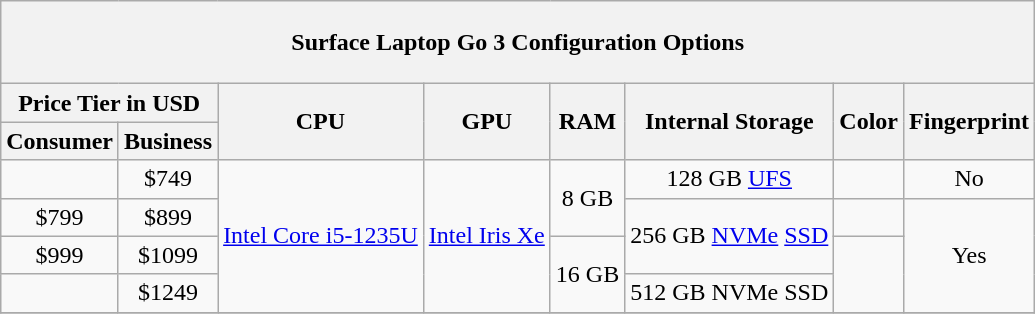<table class="wikitable sortable collapsible" align="center" style="text-align:center;">
<tr>
<th colspan="8" style=" height:3em;">Surface Laptop Go 3 Configuration Options</th>
</tr>
<tr>
<th colspan="2">Price Tier in USD</th>
<th rowspan="2">CPU</th>
<th rowspan="2">GPU</th>
<th rowspan="2">RAM</th>
<th rowspan="2">Internal Storage</th>
<th rowspan="2">Color</th>
<th rowspan="2" "2">Fingerprint</th>
</tr>
<tr>
<th>Consumer</th>
<th>Business</th>
</tr>
<tr>
<td></td>
<td>$749</td>
<td rowspan="4"><a href='#'>Intel Core i5-1235U</a></td>
<td rowspan="4"><a href='#'>Intel Iris Xe</a></td>
<td rowspan="2">8 GB</td>
<td rowspan="1">128 GB <a href='#'>UFS</a></td>
<td rowspan="1"></td>
<td>No</td>
</tr>
<tr>
<td>$799</td>
<td>$899</td>
<td rowspan="2">256 GB <a href='#'>NVMe</a> <a href='#'>SSD</a></td>
<td>   </td>
<td rowspan="3" "4">Yes</td>
</tr>
<tr>
<td>$999</td>
<td>$1099</td>
<td rowspan="2">16 GB</td>
<td rowspan="2"></td>
</tr>
<tr>
<td></td>
<td>$1249</td>
<td rowspan="1">512 GB NVMe SSD</td>
</tr>
<tr>
</tr>
</table>
